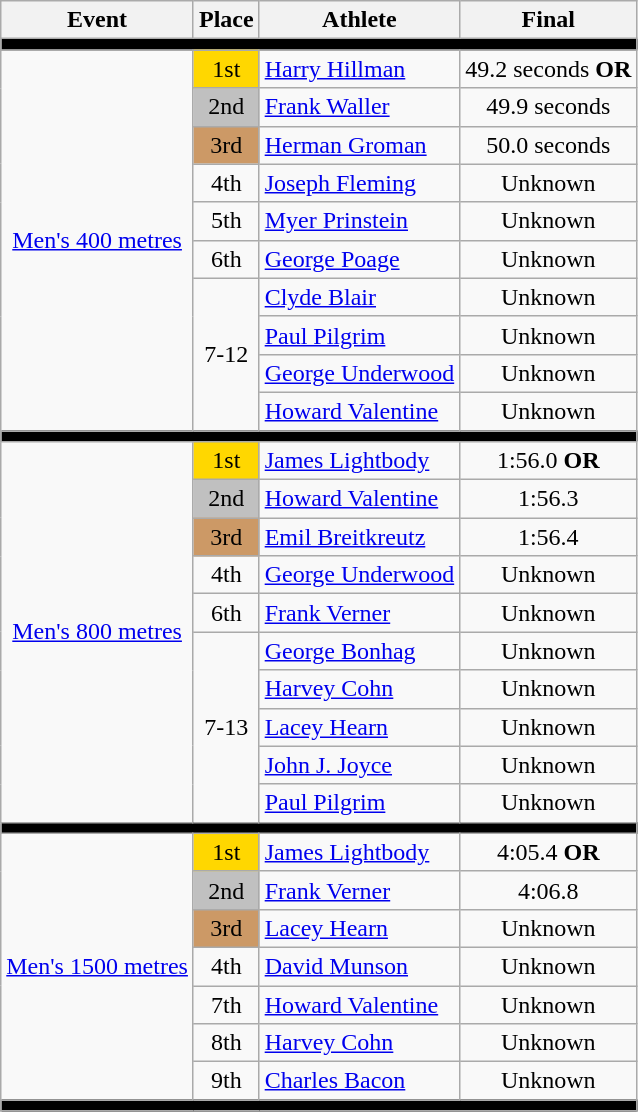<table class=wikitable>
<tr>
<th>Event</th>
<th>Place</th>
<th>Athlete</th>
<th>Final</th>
</tr>
<tr bgcolor=black>
<td colspan=4></td>
</tr>
<tr align=center>
<td rowspan=10><a href='#'>Men's 400 metres</a></td>
<td bgcolor=gold>1st</td>
<td align=left><a href='#'>Harry Hillman</a></td>
<td>49.2 seconds <strong>OR</strong></td>
</tr>
<tr align=center>
<td bgcolor=silver>2nd</td>
<td align=left><a href='#'>Frank Waller</a></td>
<td>49.9 seconds</td>
</tr>
<tr align=center>
<td bgcolor=cc9966>3rd</td>
<td align=left><a href='#'>Herman Groman</a></td>
<td>50.0 seconds</td>
</tr>
<tr align=center>
<td>4th</td>
<td align=left><a href='#'>Joseph Fleming</a></td>
<td>Unknown</td>
</tr>
<tr align=center>
<td>5th</td>
<td align=left><a href='#'>Myer Prinstein</a></td>
<td>Unknown</td>
</tr>
<tr align=center>
<td>6th</td>
<td align=left><a href='#'>George Poage</a></td>
<td>Unknown</td>
</tr>
<tr align=center>
<td rowspan=4>7-12</td>
<td align=left><a href='#'>Clyde Blair</a></td>
<td>Unknown</td>
</tr>
<tr align=center>
<td align=left><a href='#'>Paul Pilgrim</a></td>
<td>Unknown</td>
</tr>
<tr align=center>
<td align=left><a href='#'>George Underwood</a></td>
<td>Unknown</td>
</tr>
<tr align=center>
<td align=left><a href='#'>Howard Valentine</a></td>
<td>Unknown</td>
</tr>
<tr bgcolor=black>
<td colspan=4></td>
</tr>
<tr align=center>
<td rowspan=10><a href='#'>Men's 800 metres</a></td>
<td bgcolor=gold>1st</td>
<td align=left><a href='#'>James Lightbody</a></td>
<td>1:56.0 <strong>OR</strong></td>
</tr>
<tr align=center>
<td bgcolor=silver>2nd</td>
<td align=left><a href='#'>Howard Valentine</a></td>
<td>1:56.3</td>
</tr>
<tr align=center>
<td bgcolor=cc9966>3rd</td>
<td align=left><a href='#'>Emil Breitkreutz</a></td>
<td>1:56.4</td>
</tr>
<tr align=center>
<td>4th</td>
<td align=left><a href='#'>George Underwood</a></td>
<td>Unknown</td>
</tr>
<tr align=center>
<td>6th</td>
<td align=left><a href='#'>Frank Verner</a></td>
<td>Unknown</td>
</tr>
<tr align=center>
<td rowspan=5>7-13</td>
<td align=left><a href='#'>George Bonhag</a></td>
<td>Unknown</td>
</tr>
<tr align=center>
<td align=left><a href='#'>Harvey Cohn</a></td>
<td>Unknown</td>
</tr>
<tr align=center>
<td align=left><a href='#'>Lacey Hearn</a></td>
<td>Unknown</td>
</tr>
<tr align=center>
<td align=left><a href='#'>John J. Joyce</a></td>
<td>Unknown</td>
</tr>
<tr align=center>
<td align=left><a href='#'>Paul Pilgrim</a></td>
<td>Unknown</td>
</tr>
<tr bgcolor=black>
<td colspan=4></td>
</tr>
<tr align=center>
<td rowspan=7><a href='#'>Men's 1500 metres</a></td>
<td bgcolor=gold>1st</td>
<td align=left><a href='#'>James Lightbody</a></td>
<td>4:05.4 <strong>OR</strong></td>
</tr>
<tr align=center>
<td bgcolor=silver>2nd</td>
<td align=left><a href='#'>Frank Verner</a></td>
<td>4:06.8</td>
</tr>
<tr align=center>
<td bgcolor=cc9966>3rd</td>
<td align=left><a href='#'>Lacey Hearn</a></td>
<td>Unknown</td>
</tr>
<tr align=center>
<td>4th</td>
<td align=left><a href='#'>David Munson</a></td>
<td>Unknown</td>
</tr>
<tr align=center>
<td>7th</td>
<td align=left><a href='#'>Howard Valentine</a></td>
<td>Unknown</td>
</tr>
<tr align=center>
<td>8th</td>
<td align=left><a href='#'>Harvey Cohn</a></td>
<td>Unknown</td>
</tr>
<tr align=center>
<td>9th</td>
<td align=left><a href='#'>Charles Bacon</a></td>
<td>Unknown</td>
</tr>
<tr bgcolor=black>
<td colspan=4></td>
</tr>
</table>
